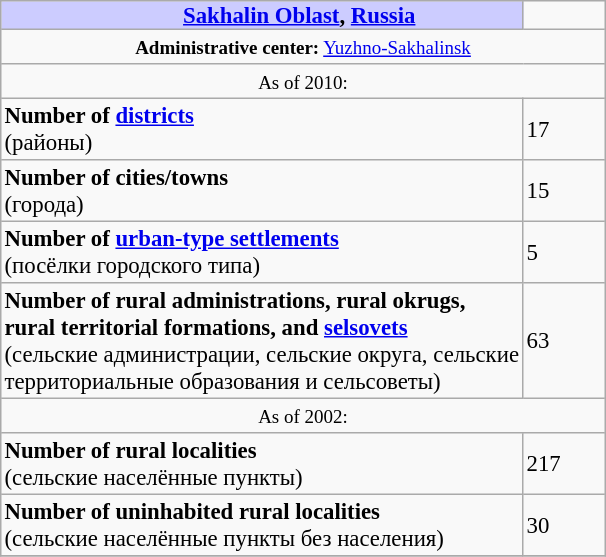<table border=1 align="right" cellpadding=2 cellspacing=0 style="margin: 0 0 1em 1em; background: #f9f9f9; border: 1px #aaa solid; border-collapse: collapse; font-size: 95%;">
<tr>
<th bgcolor="#ccccff" style="padding:0 0 0 50px;"><a href='#'>Sakhalin Oblast</a>, <a href='#'>Russia</a></th>
<td width="50px"></td>
</tr>
<tr>
<td colspan=2 align="center"><small><strong>Administrative center:</strong> <a href='#'>Yuzhno-Sakhalinsk</a></small></td>
</tr>
<tr>
<td colspan=2 align="center"><small>As of 2010:</small></td>
</tr>
<tr>
<td><strong>Number of <a href='#'>districts</a></strong><br>(районы)</td>
<td>17</td>
</tr>
<tr>
<td><strong>Number of cities/towns</strong><br>(города)</td>
<td>15</td>
</tr>
<tr>
<td><strong>Number of <a href='#'>urban-type settlements</a></strong><br>(посёлки городского типа)</td>
<td>5</td>
</tr>
<tr>
<td><strong>Number of rural administrations, rural okrugs,<br>rural territorial formations, and <a href='#'>selsovets</a></strong><br>(сельские администрации, сельские округа, сельские<br>территориальные образования и сельсоветы)</td>
<td>63</td>
</tr>
<tr>
<td colspan=2 align="center"><small>As of 2002:</small></td>
</tr>
<tr>
<td><strong>Number of rural localities</strong><br>(сельские населённые пункты)</td>
<td>217</td>
</tr>
<tr>
<td><strong>Number of uninhabited rural localities</strong><br>(сельские населённые пункты без населения)</td>
<td>30</td>
</tr>
<tr>
</tr>
</table>
